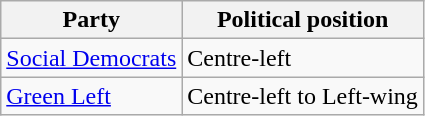<table class="wikitable mw-collapsible mw-collapsed">
<tr>
<th>Party</th>
<th>Political position</th>
</tr>
<tr>
<td><a href='#'>Social Democrats</a></td>
<td>Centre-left</td>
</tr>
<tr>
<td><a href='#'>Green Left</a></td>
<td>Centre-left to Left-wing</td>
</tr>
</table>
